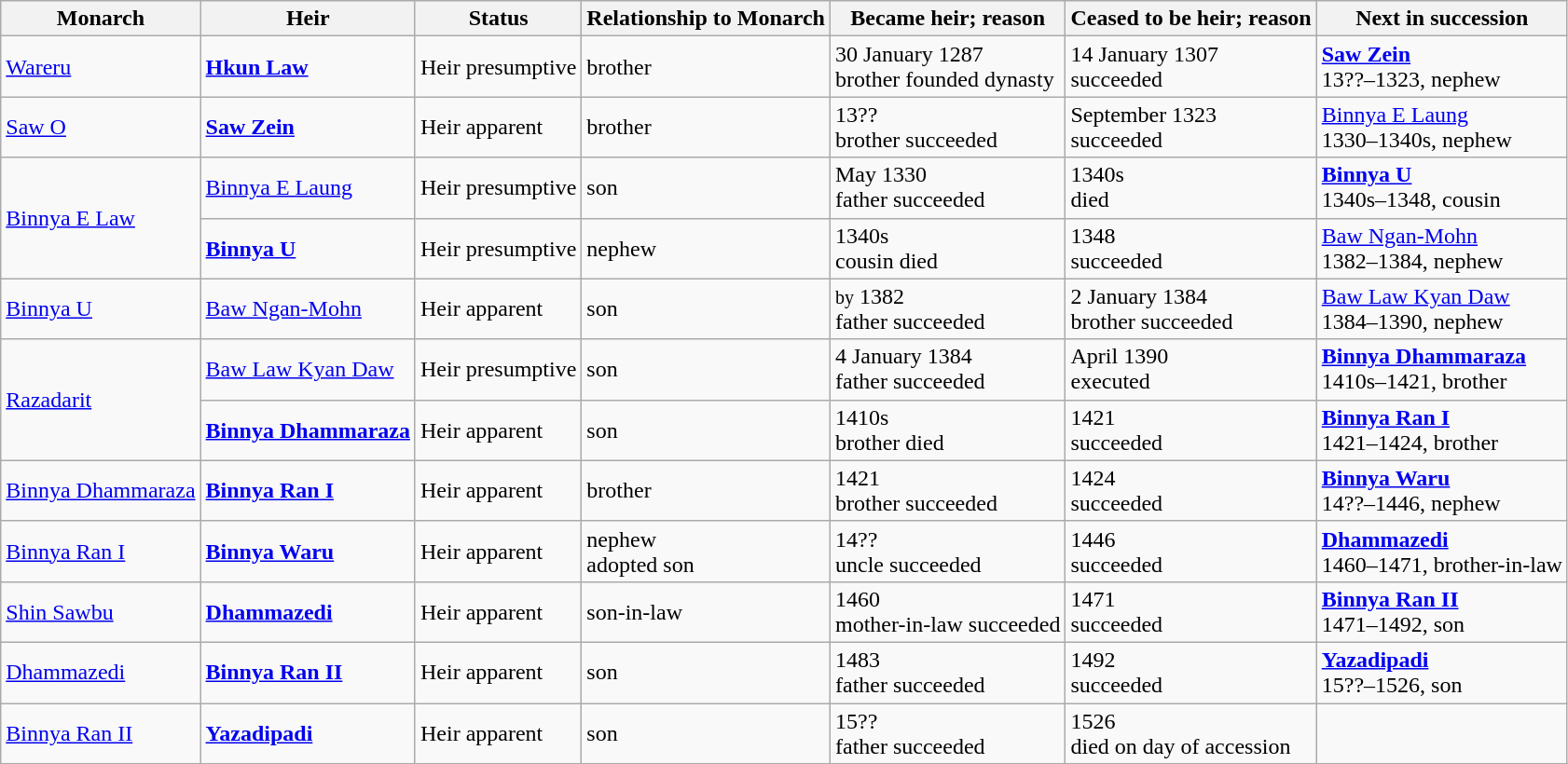<table class="wikitable">
<tr>
<th>Monarch</th>
<th>Heir</th>
<th>Status</th>
<th>Relationship to Monarch</th>
<th>Became heir; reason</th>
<th>Ceased to be heir; reason</th>
<th>Next in succession</th>
</tr>
<tr>
<td><a href='#'>Wareru</a></td>
<td><strong><a href='#'>Hkun Law</a></strong></td>
<td>Heir presumptive</td>
<td>brother</td>
<td>30 January 1287<br>brother founded dynasty</td>
<td> 14 January 1307<br>succeeded</td>
<td><strong><a href='#'>Saw Zein</a></strong><br>13??–1323, nephew</td>
</tr>
<tr>
<td><a href='#'>Saw O</a></td>
<td><strong><a href='#'>Saw Zein</a></strong></td>
<td>Heir apparent</td>
<td>brother</td>
<td>13??<br>brother succeeded</td>
<td>September 1323<br>succeeded</td>
<td><a href='#'>Binnya E Laung</a> <br>1330–1340s, nephew</td>
</tr>
<tr>
<td rowspan="2"><a href='#'>Binnya E Law</a></td>
<td><a href='#'>Binnya E Laung</a></td>
<td>Heir presumptive</td>
<td>son</td>
<td> May 1330<br>father succeeded</td>
<td>1340s<br>died</td>
<td><strong><a href='#'>Binnya U</a></strong><br>1340s–1348, cousin</td>
</tr>
<tr>
<td><strong><a href='#'>Binnya U</a></strong></td>
<td>Heir presumptive</td>
<td>nephew</td>
<td>1340s<br>cousin died</td>
<td>1348<br>succeeded</td>
<td><a href='#'>Baw Ngan-Mohn</a><br>1382–1384, nephew</td>
</tr>
<tr>
<td><a href='#'>Binnya U</a></td>
<td><a href='#'>Baw Ngan-Mohn</a></td>
<td>Heir apparent</td>
<td>son</td>
<td><small>by</small> 1382<br>father succeeded</td>
<td>2 January 1384<br>brother succeeded</td>
<td><a href='#'>Baw Law Kyan Daw</a><br>1384–1390, nephew</td>
</tr>
<tr>
<td rowspan="2"><a href='#'>Razadarit</a></td>
<td><a href='#'>Baw Law Kyan Daw</a></td>
<td>Heir presumptive</td>
<td>son</td>
<td>4 January 1384<br>father succeeded</td>
<td> April 1390<br>executed</td>
<td><strong><a href='#'>Binnya Dhammaraza</a></strong><br>1410s–1421, brother</td>
</tr>
<tr>
<td><strong><a href='#'>Binnya Dhammaraza</a></strong></td>
<td>Heir apparent</td>
<td>son</td>
<td>1410s<br>brother died</td>
<td>1421<br>succeeded</td>
<td><strong><a href='#'>Binnya Ran I</a></strong><br>1421–1424, brother</td>
</tr>
<tr>
<td><a href='#'>Binnya Dhammaraza</a></td>
<td><strong><a href='#'>Binnya Ran I</a></strong></td>
<td>Heir apparent</td>
<td>brother</td>
<td>1421<br>brother succeeded</td>
<td>1424<br>succeeded</td>
<td><strong><a href='#'>Binnya Waru</a></strong><br>14??–1446, nephew</td>
</tr>
<tr>
<td><a href='#'>Binnya Ran I</a></td>
<td><strong><a href='#'>Binnya Waru</a></strong></td>
<td>Heir apparent</td>
<td>nephew <br> adopted son</td>
<td>14??<br>uncle succeeded</td>
<td>1446<br>succeeded</td>
<td><strong><a href='#'>Dhammazedi</a></strong><br>1460–1471, brother-in-law</td>
</tr>
<tr>
<td><a href='#'>Shin Sawbu</a></td>
<td><strong><a href='#'>Dhammazedi</a></strong></td>
<td>Heir apparent</td>
<td>son-in-law</td>
<td>1460<br>mother-in-law succeeded</td>
<td>1471<br>succeeded</td>
<td><strong><a href='#'>Binnya Ran II</a></strong><br>1471–1492, son</td>
</tr>
<tr>
<td><a href='#'>Dhammazedi</a></td>
<td><strong><a href='#'>Binnya Ran II</a></strong></td>
<td>Heir apparent</td>
<td>son</td>
<td>1483<br>father succeeded</td>
<td>1492<br>succeeded</td>
<td><strong><a href='#'>Yazadipadi</a></strong><br>15??–1526, son</td>
</tr>
<tr>
<td><a href='#'>Binnya Ran II</a></td>
<td><strong><a href='#'>Yazadipadi</a></strong></td>
<td>Heir apparent</td>
<td>son</td>
<td>15??<br>father succeeded</td>
<td>1526<br>died on day of accession</td>
<td></td>
</tr>
<tr>
</tr>
</table>
